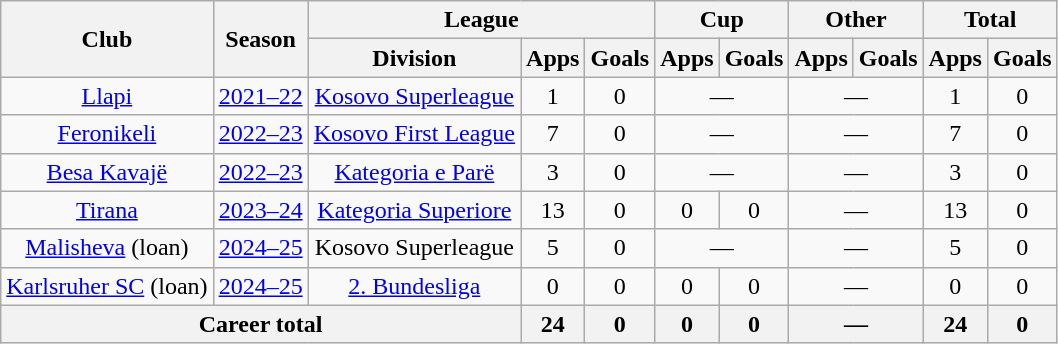<table class="wikitable" style="text-align: center">
<tr>
<th rowspan="2">Club</th>
<th rowspan="2">Season</th>
<th colspan="3">League</th>
<th colspan="2">Cup</th>
<th colspan="2">Other</th>
<th colspan="2">Total</th>
</tr>
<tr>
<th>Division</th>
<th>Apps</th>
<th>Goals</th>
<th>Apps</th>
<th>Goals</th>
<th>Apps</th>
<th>Goals</th>
<th>Apps</th>
<th>Goals</th>
</tr>
<tr>
<td><a href='#'>Llapi</a></td>
<td><a href='#'>2021–22</a></td>
<td><a href='#'>Kosovo Superleague</a></td>
<td>1</td>
<td>0</td>
<td colspan="2">—</td>
<td colspan="2">—</td>
<td>1</td>
<td>0</td>
</tr>
<tr>
<td><a href='#'>Feronikeli</a></td>
<td><a href='#'>2022–23</a></td>
<td><a href='#'>Kosovo First League</a></td>
<td>7</td>
<td>0</td>
<td colspan="2">—</td>
<td colspan="2">—</td>
<td>7</td>
<td>0</td>
</tr>
<tr>
<td><a href='#'>Besa Kavajë</a></td>
<td><a href='#'>2022–23</a></td>
<td><a href='#'>Kategoria e Parë</a></td>
<td>3</td>
<td>0</td>
<td colspan="2">—</td>
<td colspan="2">—</td>
<td>3</td>
<td>0</td>
</tr>
<tr>
<td><a href='#'>Tirana</a></td>
<td><a href='#'>2023–24</a></td>
<td><a href='#'>Kategoria Superiore</a></td>
<td>13</td>
<td>0</td>
<td>0</td>
<td>0</td>
<td colspan="2">—</td>
<td>13</td>
<td>0</td>
</tr>
<tr>
<td><a href='#'>Malisheva</a> (loan)</td>
<td><a href='#'>2024–25</a></td>
<td>Kosovo Superleague</td>
<td>5</td>
<td>0</td>
<td colspan="2">—</td>
<td colspan="2">—</td>
<td>5</td>
<td>0</td>
</tr>
<tr>
<td><a href='#'>Karlsruher SC</a> (loan)</td>
<td><a href='#'>2024–25</a></td>
<td><a href='#'>2. Bundesliga</a></td>
<td>0</td>
<td>0</td>
<td>0</td>
<td>0</td>
<td colspan="2">—</td>
<td>0</td>
<td>0</td>
</tr>
<tr>
<th colspan="3">Career total</th>
<th>24</th>
<th>0</th>
<th>0</th>
<th>0</th>
<th colspan="2">—</th>
<th>24</th>
<th>0</th>
</tr>
</table>
